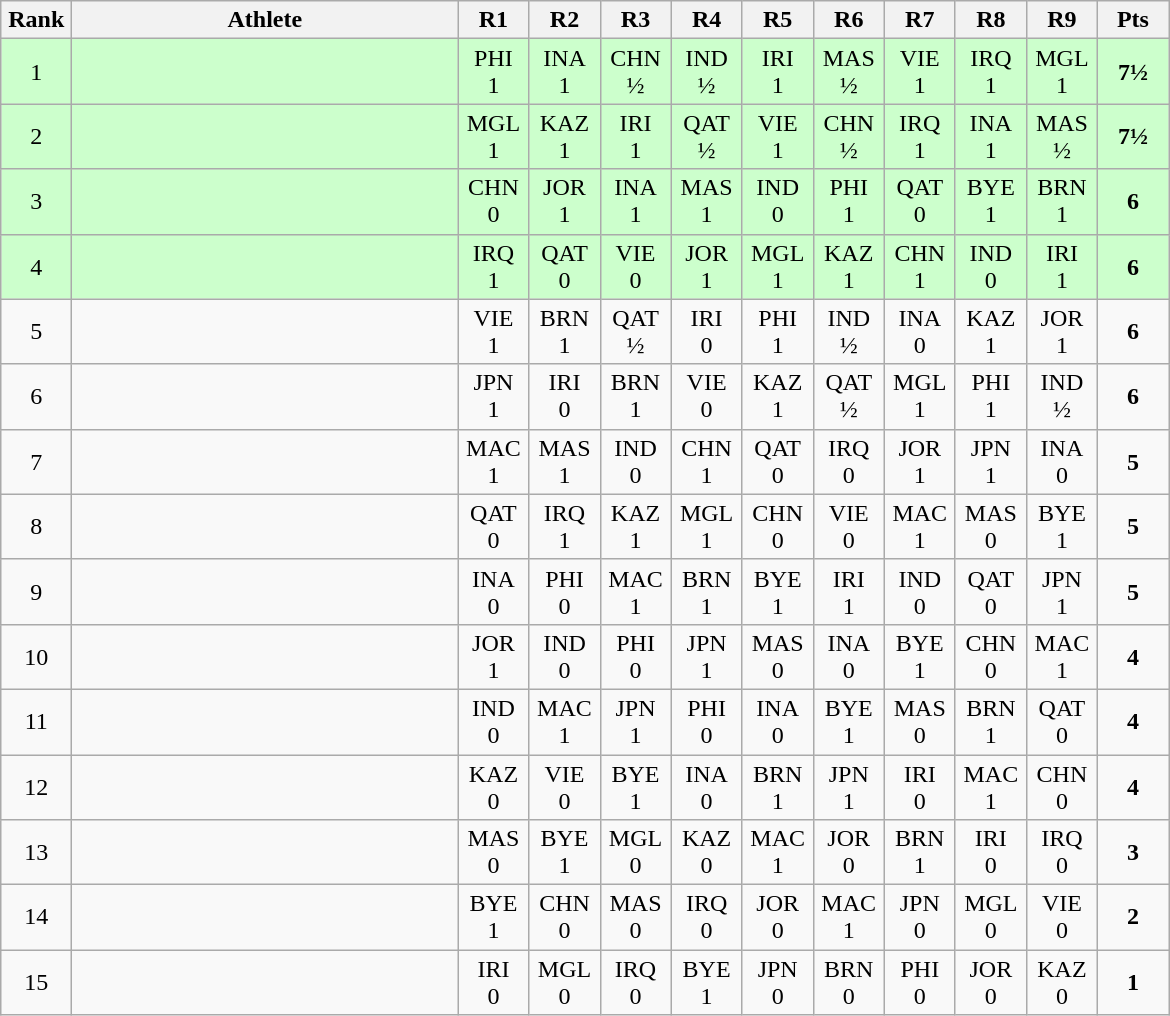<table class=wikitable style="text-align:center">
<tr>
<th width=40>Rank</th>
<th width=250>Athlete</th>
<th width=40>R1</th>
<th width=40>R2</th>
<th width=40>R3</th>
<th width=40>R4</th>
<th width=40>R5</th>
<th width=40>R6</th>
<th width=40>R7</th>
<th width=40>R8</th>
<th width=40>R9</th>
<th width=40>Pts</th>
</tr>
<tr style="background:#ccffcc;">
<td>1</td>
<td align=left></td>
<td>PHI<br>1</td>
<td>INA<br>1</td>
<td>CHN<br>½</td>
<td>IND<br>½</td>
<td>IRI<br>1</td>
<td>MAS<br>½</td>
<td>VIE<br>1</td>
<td>IRQ<br>1</td>
<td>MGL<br>1</td>
<td><strong>7½</strong></td>
</tr>
<tr style="background:#ccffcc;">
<td>2</td>
<td align=left></td>
<td>MGL<br>1</td>
<td>KAZ<br>1</td>
<td>IRI<br>1</td>
<td>QAT<br>½</td>
<td>VIE<br>1</td>
<td>CHN<br>½</td>
<td>IRQ<br>1</td>
<td>INA<br>1</td>
<td>MAS<br>½</td>
<td><strong>7½</strong></td>
</tr>
<tr style="background:#ccffcc;">
<td>3</td>
<td align=left></td>
<td>CHN<br>0</td>
<td>JOR<br>1</td>
<td>INA<br>1</td>
<td>MAS<br>1</td>
<td>IND<br>0</td>
<td>PHI<br>1</td>
<td>QAT<br>0</td>
<td>BYE<br>1</td>
<td>BRN<br>1</td>
<td><strong>6</strong></td>
</tr>
<tr style="background:#ccffcc;">
<td>4</td>
<td align=left></td>
<td>IRQ<br>1</td>
<td>QAT<br>0</td>
<td>VIE<br>0</td>
<td>JOR<br>1</td>
<td>MGL<br>1</td>
<td>KAZ<br>1</td>
<td>CHN<br>1</td>
<td>IND<br>0</td>
<td>IRI<br>1</td>
<td><strong>6</strong></td>
</tr>
<tr>
<td>5</td>
<td align=left></td>
<td>VIE<br>1</td>
<td>BRN<br>1</td>
<td>QAT<br>½</td>
<td>IRI<br>0</td>
<td>PHI<br>1</td>
<td>IND<br>½</td>
<td>INA<br>0</td>
<td>KAZ<br>1</td>
<td>JOR<br>1</td>
<td><strong>6</strong></td>
</tr>
<tr>
<td>6</td>
<td align=left></td>
<td>JPN<br>1</td>
<td>IRI<br>0</td>
<td>BRN<br>1</td>
<td>VIE<br>0</td>
<td>KAZ<br>1</td>
<td>QAT<br>½</td>
<td>MGL<br>1</td>
<td>PHI<br>1</td>
<td>IND<br>½</td>
<td><strong>6</strong></td>
</tr>
<tr>
<td>7</td>
<td align=left></td>
<td>MAC<br>1</td>
<td>MAS<br>1</td>
<td>IND<br>0</td>
<td>CHN<br>1</td>
<td>QAT<br>0</td>
<td>IRQ<br>0</td>
<td>JOR<br>1</td>
<td>JPN<br>1</td>
<td>INA<br>0</td>
<td><strong>5</strong></td>
</tr>
<tr>
<td>8</td>
<td align=left></td>
<td>QAT<br>0</td>
<td>IRQ<br>1</td>
<td>KAZ<br>1</td>
<td>MGL<br>1</td>
<td>CHN<br>0</td>
<td>VIE<br>0</td>
<td>MAC<br>1</td>
<td>MAS<br>0</td>
<td>BYE<br>1</td>
<td><strong>5</strong></td>
</tr>
<tr>
<td>9</td>
<td align=left></td>
<td>INA<br>0</td>
<td>PHI<br>0</td>
<td>MAC<br>1</td>
<td>BRN<br>1</td>
<td>BYE<br>1</td>
<td>IRI<br>1</td>
<td>IND<br>0</td>
<td>QAT<br>0</td>
<td>JPN<br>1</td>
<td><strong>5</strong></td>
</tr>
<tr>
<td>10</td>
<td align=left></td>
<td>JOR<br>1</td>
<td>IND<br>0</td>
<td>PHI<br>0</td>
<td>JPN<br>1</td>
<td>MAS<br>0</td>
<td>INA<br>0</td>
<td>BYE<br>1</td>
<td>CHN<br>0</td>
<td>MAC<br>1</td>
<td><strong>4</strong></td>
</tr>
<tr>
<td>11</td>
<td align=left></td>
<td>IND<br>0</td>
<td>MAC<br>1</td>
<td>JPN<br>1</td>
<td>PHI<br>0</td>
<td>INA<br>0</td>
<td>BYE<br>1</td>
<td>MAS<br>0</td>
<td>BRN<br>1</td>
<td>QAT<br>0</td>
<td><strong>4</strong></td>
</tr>
<tr>
<td>12</td>
<td align=left></td>
<td>KAZ<br>0</td>
<td>VIE<br>0</td>
<td>BYE<br>1</td>
<td>INA<br>0</td>
<td>BRN<br>1</td>
<td>JPN<br>1</td>
<td>IRI<br>0</td>
<td>MAC<br>1</td>
<td>CHN<br>0</td>
<td><strong>4</strong></td>
</tr>
<tr>
<td>13</td>
<td align=left></td>
<td>MAS<br>0</td>
<td>BYE<br>1</td>
<td>MGL<br>0</td>
<td>KAZ<br>0</td>
<td>MAC<br>1</td>
<td>JOR<br>0</td>
<td>BRN<br>1</td>
<td>IRI<br>0</td>
<td>IRQ<br>0</td>
<td><strong>3</strong></td>
</tr>
<tr>
<td>14</td>
<td align=left></td>
<td>BYE<br>1</td>
<td>CHN<br>0</td>
<td>MAS<br>0</td>
<td>IRQ<br>0</td>
<td>JOR<br>0</td>
<td>MAC<br>1</td>
<td>JPN<br>0</td>
<td>MGL<br>0</td>
<td>VIE<br>0</td>
<td><strong>2</strong></td>
</tr>
<tr>
<td>15</td>
<td align=left></td>
<td>IRI<br>0</td>
<td>MGL<br>0</td>
<td>IRQ<br>0</td>
<td>BYE<br>1</td>
<td>JPN<br>0</td>
<td>BRN<br>0</td>
<td>PHI<br>0</td>
<td>JOR<br>0</td>
<td>KAZ<br>0</td>
<td><strong>1</strong></td>
</tr>
</table>
